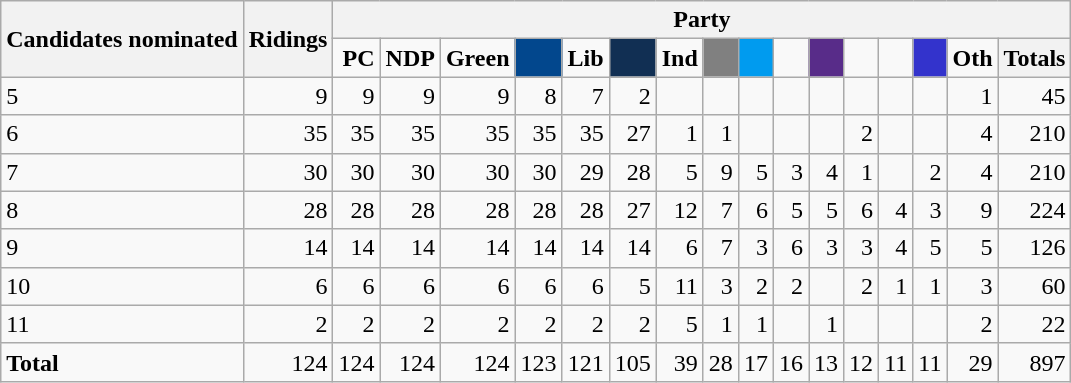<table class="wikitable" style="text-align:right;">
<tr>
<th rowspan="2">Candidates nominated</th>
<th rowspan="2">Ridings</th>
<th colspan="16">Party</th>
</tr>
<tr>
<td><strong>PC</strong></td>
<td><strong>NDP</strong></td>
<td><strong>Green</strong></td>
<td style="background-color:#02478d; color: white" align="center"><strong></strong></td>
<td><strong>Lib</strong></td>
<td style="background-color:#112f53; color: white" align="center"><strong></strong></td>
<td><strong>Ind</strong></td>
<td style="background-color:#808080; color: white" align="center"><strong></strong></td>
<td style="background-color:#009bef; color: white" align="center"><strong></strong></td>
<td><strong></strong></td>
<td style="background-color:#582C89; color: white" align="center"><strong></strong></td>
<td><strong></strong></td>
<td><strong></strong></td>
<td style="background-color:#3333CC; color: white" align="center"><strong></strong></td>
<td><strong>Oth</strong></td>
<th>Totals</th>
</tr>
<tr>
<td style="text-align:left;">5</td>
<td>9</td>
<td>9</td>
<td>9</td>
<td>9</td>
<td>8</td>
<td>7</td>
<td>2</td>
<td></td>
<td></td>
<td></td>
<td></td>
<td></td>
<td></td>
<td></td>
<td></td>
<td>1</td>
<td>45</td>
</tr>
<tr>
<td style="text-align:left;">6</td>
<td>35</td>
<td>35</td>
<td>35</td>
<td>35</td>
<td>35</td>
<td>35</td>
<td>27</td>
<td>1</td>
<td>1</td>
<td></td>
<td></td>
<td></td>
<td>2</td>
<td></td>
<td></td>
<td>4</td>
<td>210</td>
</tr>
<tr>
<td style="text-align:left;">7</td>
<td>30</td>
<td>30</td>
<td>30</td>
<td>30</td>
<td>30</td>
<td>29</td>
<td>28</td>
<td>5</td>
<td>9</td>
<td>5</td>
<td>3</td>
<td>4</td>
<td>1</td>
<td></td>
<td>2</td>
<td>4</td>
<td>210</td>
</tr>
<tr>
<td style="text-align:left;">8</td>
<td>28</td>
<td>28</td>
<td>28</td>
<td>28</td>
<td>28</td>
<td>28</td>
<td>27</td>
<td>12</td>
<td>7</td>
<td>6</td>
<td>5</td>
<td>5</td>
<td>6</td>
<td>4</td>
<td>3</td>
<td>9</td>
<td>224</td>
</tr>
<tr>
<td style="text-align:left;">9</td>
<td>14</td>
<td>14</td>
<td>14</td>
<td>14</td>
<td>14</td>
<td>14</td>
<td>14</td>
<td>6</td>
<td>7</td>
<td>3</td>
<td>6</td>
<td>3</td>
<td>3</td>
<td>4</td>
<td>5</td>
<td>5</td>
<td>126</td>
</tr>
<tr>
<td style="text-align:left;">10</td>
<td>6</td>
<td>6</td>
<td>6</td>
<td>6</td>
<td>6</td>
<td>6</td>
<td>5</td>
<td>11</td>
<td>3</td>
<td>2</td>
<td>2</td>
<td></td>
<td>2</td>
<td>1</td>
<td>1</td>
<td>3</td>
<td>60</td>
</tr>
<tr>
<td style="text-align:left;">11</td>
<td>2</td>
<td>2</td>
<td>2</td>
<td>2</td>
<td>2</td>
<td>2</td>
<td>2</td>
<td>5</td>
<td>1</td>
<td>1</td>
<td></td>
<td>1</td>
<td></td>
<td></td>
<td></td>
<td>2</td>
<td>22</td>
</tr>
<tr>
<td style="text-align:left;"><strong>Total</strong></td>
<td>124</td>
<td>124</td>
<td>124</td>
<td>124</td>
<td>123</td>
<td>121</td>
<td>105</td>
<td>39</td>
<td>28</td>
<td>17</td>
<td>16</td>
<td>13</td>
<td>12</td>
<td>11</td>
<td>11</td>
<td>29</td>
<td>897</td>
</tr>
</table>
